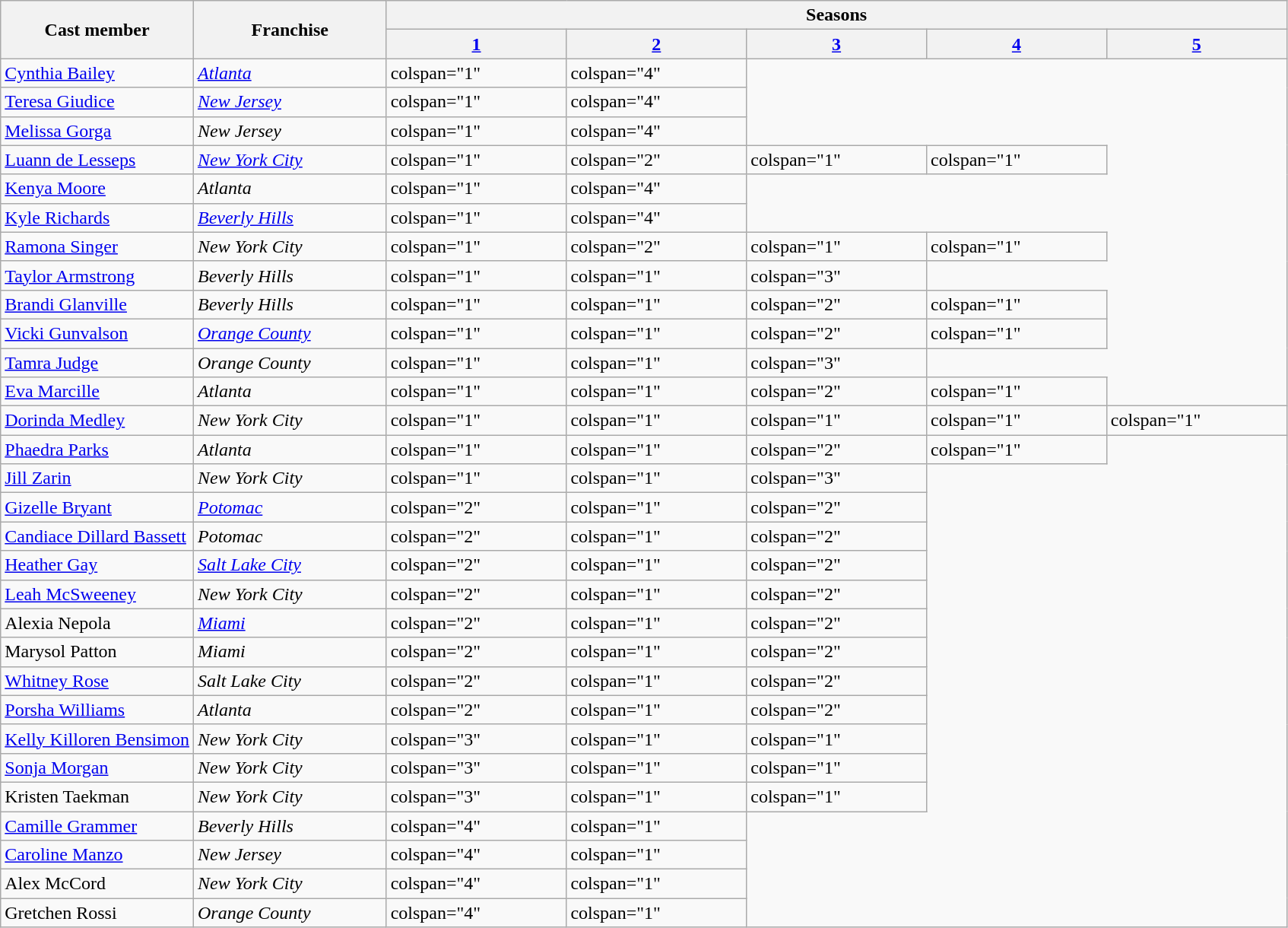<table class="wikitable plainrowheaders">
<tr>
<th rowspan="2" style="width:15%">Cast member</th>
<th rowspan="2" style="width:15%">Franchise</th>
<th colspan="5">Seasons</th>
</tr>
<tr>
<th><a href='#'>1</a></th>
<th><a href='#'>2</a></th>
<th><a href='#'>3</a></th>
<th><a href='#'>4</a></th>
<th><a href='#'>5</a></th>
</tr>
<tr>
<td><a href='#'>Cynthia Bailey</a></td>
<td><em><a href='#'>Atlanta</a></em></td>
<td>colspan="1" </td>
<td>colspan="4" </td>
</tr>
<tr>
<td><a href='#'>Teresa Giudice</a></td>
<td><em><a href='#'>New Jersey</a></em></td>
<td>colspan="1" </td>
<td>colspan="4" </td>
</tr>
<tr>
<td><a href='#'>Melissa Gorga</a></td>
<td><em>New Jersey</em></td>
<td>colspan="1" </td>
<td>colspan="4" </td>
</tr>
<tr>
<td><a href='#'>Luann de Lesseps</a></td>
<td><em><a href='#'>New York City</a></em></td>
<td>colspan="1" </td>
<td>colspan="2" </td>
<td>colspan="1" </td>
<td>colspan="1" </td>
</tr>
<tr>
<td><a href='#'>Kenya Moore</a></td>
<td><em>Atlanta</em></td>
<td>colspan="1" </td>
<td>colspan="4" </td>
</tr>
<tr>
<td><a href='#'>Kyle Richards</a></td>
<td><em><a href='#'>Beverly Hills</a></em></td>
<td>colspan="1" </td>
<td>colspan="4" </td>
</tr>
<tr>
<td><a href='#'>Ramona Singer</a></td>
<td><em>New York City</em></td>
<td>colspan="1" </td>
<td>colspan="2" </td>
<td>colspan="1" </td>
<td>colspan="1" </td>
</tr>
<tr>
<td><a href='#'>Taylor Armstrong</a></td>
<td><em>Beverly Hills</em></td>
<td>colspan="1" </td>
<td>colspan="1" </td>
<td>colspan="3" </td>
</tr>
<tr>
<td><a href='#'>Brandi Glanville</a></td>
<td><em>Beverly Hills</em></td>
<td>colspan="1" </td>
<td>colspan="1" </td>
<td>colspan="2" </td>
<td>colspan="1" </td>
</tr>
<tr>
<td><a href='#'>Vicki Gunvalson</a></td>
<td nowrap><em><a href='#'>Orange County</a></em></td>
<td>colspan="1" </td>
<td>colspan="1" </td>
<td>colspan="2" </td>
<td>colspan="1" </td>
</tr>
<tr>
<td><a href='#'>Tamra Judge</a></td>
<td><em>Orange County</em></td>
<td>colspan="1" </td>
<td>colspan="1" </td>
<td>colspan="3" </td>
</tr>
<tr>
<td><a href='#'>Eva Marcille</a></td>
<td><em>Atlanta</em></td>
<td>colspan="1" </td>
<td>colspan="1" </td>
<td>colspan="2" </td>
<td>colspan="1" </td>
</tr>
<tr>
<td><a href='#'>Dorinda Medley</a></td>
<td><em>New York City</em></td>
<td>colspan="1" </td>
<td>colspan="1" </td>
<td>colspan="1" </td>
<td>colspan="1" </td>
<td>colspan="1" </td>
</tr>
<tr>
<td><a href='#'>Phaedra Parks</a></td>
<td><em>Atlanta</em></td>
<td>colspan="1" </td>
<td>colspan="1" </td>
<td>colspan="2" </td>
<td>colspan="1" </td>
</tr>
<tr>
<td><a href='#'>Jill Zarin</a></td>
<td><em>New York City</em></td>
<td>colspan="1" </td>
<td>colspan="1" </td>
<td>colspan="3" </td>
</tr>
<tr>
<td><a href='#'>Gizelle Bryant</a></td>
<td><em><a href='#'>Potomac</a></em></td>
<td>colspan="2" </td>
<td>colspan="1" </td>
<td>colspan="2" </td>
</tr>
<tr>
<td nowrap><a href='#'>Candiace Dillard Bassett</a></td>
<td><em>Potomac</em></td>
<td>colspan="2" </td>
<td>colspan="1" </td>
<td>colspan="2" </td>
</tr>
<tr>
<td><a href='#'>Heather Gay</a></td>
<td><em><a href='#'>Salt Lake City</a></em></td>
<td>colspan="2" </td>
<td>colspan="1" </td>
<td>colspan="2" </td>
</tr>
<tr>
<td><a href='#'>Leah McSweeney</a></td>
<td><em>New York City</em></td>
<td>colspan="2" </td>
<td>colspan="1" </td>
<td>colspan="2" </td>
</tr>
<tr>
<td>Alexia Nepola</td>
<td><em><a href='#'>Miami</a></em></td>
<td>colspan="2" </td>
<td>colspan="1" </td>
<td>colspan="2" </td>
</tr>
<tr>
<td>Marysol Patton</td>
<td><em>Miami</em></td>
<td>colspan="2" </td>
<td>colspan="1" </td>
<td>colspan="2" </td>
</tr>
<tr>
<td><a href='#'>Whitney Rose</a></td>
<td><em>Salt Lake City</em></td>
<td>colspan="2" </td>
<td>colspan="1" </td>
<td>colspan="2" </td>
</tr>
<tr>
<td><a href='#'>Porsha Williams</a></td>
<td><em>Atlanta</em></td>
<td>colspan="2" </td>
<td>colspan="1" </td>
<td>colspan="2" </td>
</tr>
<tr>
<td><a href='#'>Kelly Killoren Bensimon</a></td>
<td><em>New York City</em></td>
<td>colspan="3"</td>
<td>colspan="1"</td>
<td>colspan="1" </td>
</tr>
<tr>
<td><a href='#'>Sonja Morgan</a></td>
<td><em>New York City</em></td>
<td>colspan="3"</td>
<td>colspan="1"</td>
<td>colspan="1" </td>
</tr>
<tr>
<td>Kristen Taekman</td>
<td><em>New York City</em></td>
<td>colspan="3"</td>
<td>colspan="1"</td>
<td>colspan="1" </td>
</tr>
<tr>
<td><a href='#'>Camille Grammer</a></td>
<td><em>Beverly Hills</em></td>
<td>colspan="4"</td>
<td>colspan="1"</td>
</tr>
<tr>
<td><a href='#'>Caroline Manzo</a></td>
<td><em>New Jersey</em></td>
<td>colspan="4"</td>
<td>colspan="1"</td>
</tr>
<tr>
<td>Alex McCord</td>
<td><em>New York City</em></td>
<td>colspan="4"</td>
<td>colspan="1"</td>
</tr>
<tr>
<td>Gretchen Rossi</td>
<td><em>Orange County</em></td>
<td>colspan="4"</td>
<td>colspan="1"</td>
</tr>
</table>
